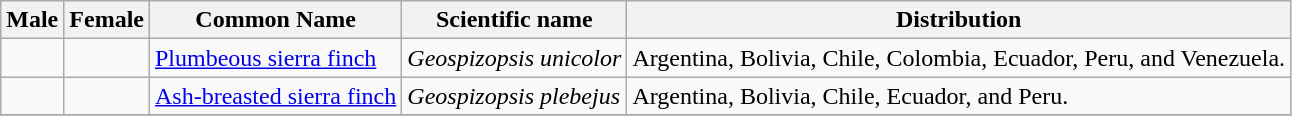<table class="wikitable">
<tr>
<th>Male</th>
<th>Female</th>
<th>Common Name</th>
<th>Scientific name</th>
<th>Distribution</th>
</tr>
<tr>
<td></td>
<td></td>
<td><a href='#'>Plumbeous sierra finch</a></td>
<td><em>Geospizopsis unicolor</em></td>
<td>Argentina, Bolivia, Chile, Colombia, Ecuador, Peru, and Venezuela.</td>
</tr>
<tr>
<td></td>
<td></td>
<td><a href='#'>Ash-breasted sierra finch</a></td>
<td><em>Geospizopsis plebejus</em></td>
<td>Argentina, Bolivia, Chile, Ecuador, and Peru.</td>
</tr>
<tr>
</tr>
</table>
